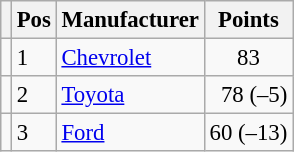<table class="wikitable" style="font-size: 95%;">
<tr>
<th></th>
<th>Pos</th>
<th>Manufacturer</th>
<th>Points</th>
</tr>
<tr>
<td align="left"></td>
<td>1</td>
<td><a href='#'>Chevrolet</a></td>
<td style="text-align:center;">83</td>
</tr>
<tr>
<td align="left"></td>
<td>2</td>
<td><a href='#'>Toyota</a></td>
<td style="text-align:right;">78 (–5)</td>
</tr>
<tr>
<td align="left"></td>
<td>3</td>
<td><a href='#'>Ford</a></td>
<td style="text-align:right;">60 (–13)</td>
</tr>
</table>
